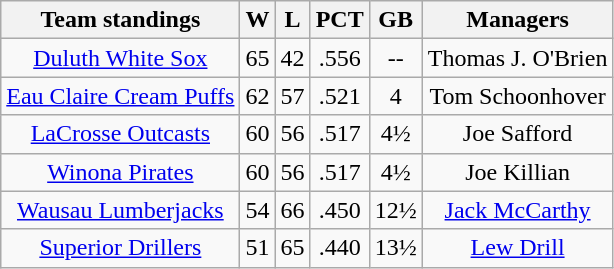<table class="wikitable">
<tr>
<th>Team standings</th>
<th>W</th>
<th>L</th>
<th>PCT</th>
<th>GB</th>
<th>Managers</th>
</tr>
<tr align=center>
<td><a href='#'>Duluth White Sox</a></td>
<td>65</td>
<td>42</td>
<td>.556</td>
<td>--</td>
<td>Thomas J.  O'Brien</td>
</tr>
<tr align=center>
<td><a href='#'>Eau Claire Cream Puffs</a></td>
<td>62</td>
<td>57</td>
<td>.521</td>
<td>4</td>
<td>Tom Schoonhover</td>
</tr>
<tr align=center>
<td><a href='#'>LaCrosse Outcasts</a></td>
<td>60</td>
<td>56</td>
<td>.517</td>
<td>4½</td>
<td>Joe Safford</td>
</tr>
<tr align=center>
<td><a href='#'>Winona Pirates</a></td>
<td>60</td>
<td>56</td>
<td>.517</td>
<td>4½</td>
<td>Joe Killian</td>
</tr>
<tr align=center>
<td><a href='#'>Wausau Lumberjacks</a></td>
<td>54</td>
<td>66</td>
<td>.450</td>
<td>12½</td>
<td><a href='#'>Jack McCarthy</a></td>
</tr>
<tr align=center>
<td><a href='#'>Superior Drillers</a></td>
<td>51</td>
<td>65</td>
<td>.440</td>
<td>13½</td>
<td><a href='#'>Lew Drill</a></td>
</tr>
</table>
